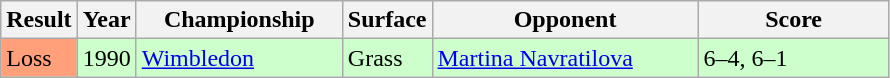<table class="sortable wikitable">
<tr>
<th style="width:40px">Result</th>
<th style="width:30px">Year</th>
<th style="width:130px">Championship</th>
<th style="width:50px">Surface</th>
<th style="width:170px">Opponent</th>
<th style="width:120px"  class="unsortable">Score</th>
</tr>
<tr style="background:#ccffcc;">
<td style="background:#ffa07a;">Loss</td>
<td>1990</td>
<td><a href='#'>Wimbledon</a></td>
<td>Grass</td>
<td> <a href='#'>Martina Navratilova</a></td>
<td>6–4, 6–1</td>
</tr>
</table>
